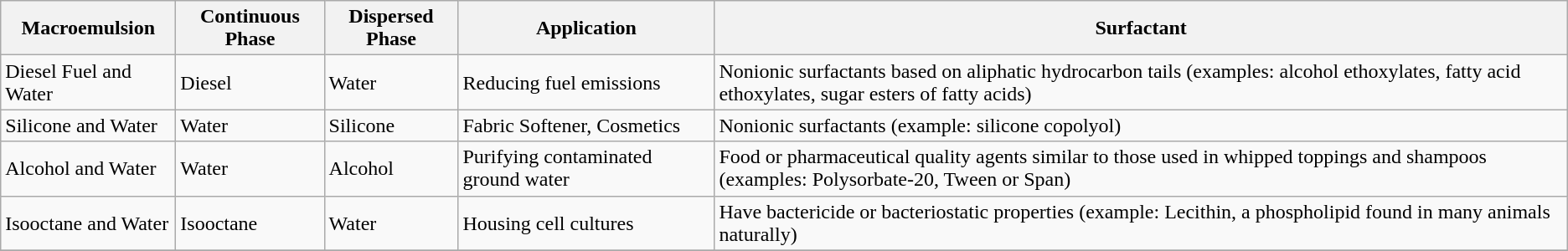<table class="wikitable" style="text-align:left">
<tr>
<th><strong>Macroemulsion</strong></th>
<th><strong>Continuous Phase</strong></th>
<th><strong>Dispersed Phase</strong></th>
<th><strong>Application</strong></th>
<th><strong>Surfactant</strong></th>
</tr>
<tr>
<td>Diesel Fuel and Water</td>
<td>Diesel</td>
<td>Water</td>
<td>Reducing fuel emissions</td>
<td>Nonionic surfactants based on aliphatic hydrocarbon tails (examples: alcohol ethoxylates, fatty acid ethoxylates, sugar esters of fatty acids)</td>
</tr>
<tr>
<td>Silicone and Water</td>
<td>Water</td>
<td>Silicone</td>
<td>Fabric Softener, Cosmetics</td>
<td>Nonionic surfactants (example: silicone copolyol)</td>
</tr>
<tr>
<td>Alcohol and Water</td>
<td>Water</td>
<td>Alcohol</td>
<td>Purifying contaminated ground water</td>
<td>Food or pharmaceutical quality agents similar to those used in whipped toppings and shampoos (examples: Polysorbate-20, Tween or Span)</td>
</tr>
<tr>
<td>Isooctane and Water</td>
<td>Isooctane</td>
<td>Water</td>
<td>Housing cell cultures</td>
<td>Have bactericide or bacteriostatic properties (example: Lecithin, a phospholipid found in many animals naturally)</td>
</tr>
<tr>
</tr>
</table>
